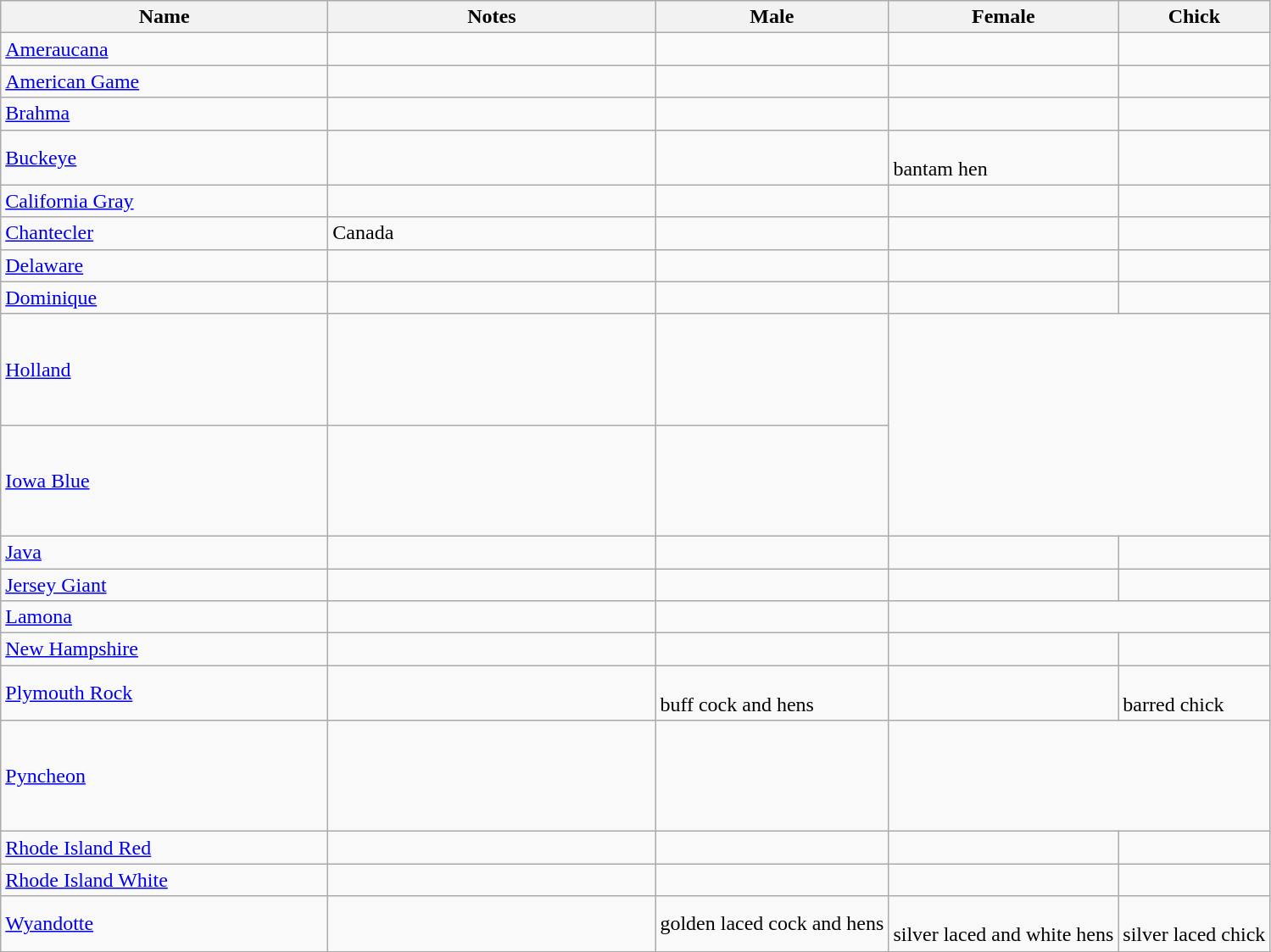<table class="wikitable sortable">
<tr>
<th>Name</th>
<th>Notes</th>
<th>Male</th>
<th>Female</th>
<th>Chick</th>
</tr>
<tr>
<td style="width: 250px"><a href='#'>Ameraucana</a></td>
<td style="width: 250px"></td>
<td></td>
<td></td>
<td></td>
</tr>
<tr>
<td><a href='#'>American Game</a></td>
<td></td>
<td></td>
<td></td>
<td></td>
</tr>
<tr>
<td><a href='#'>Brahma</a></td>
<td></td>
<td></td>
<td></td>
<td></td>
</tr>
<tr>
<td><a href='#'>Buckeye</a></td>
<td></td>
<td></td>
<td><br>bantam hen</td>
<td></td>
</tr>
<tr>
<td><a href='#'>California Gray</a></td>
<td></td>
<td></td>
<td></td>
<td></td>
</tr>
<tr>
<td><a href='#'>Chantecler</a></td>
<td>Canada</td>
<td></td>
<td></td>
<td></td>
</tr>
<tr>
<td><a href='#'>Delaware</a></td>
<td></td>
<td></td>
<td></td>
<td></td>
</tr>
<tr>
<td><a href='#'>Dominique</a></td>
<td></td>
<td></td>
<td></td>
<td></td>
</tr>
<tr>
<td><a href='#'>Holland</a></td>
<td></td>
<td style="height: 80px;"></td>
</tr>
<tr>
<td><a href='#'>Iowa Blue</a></td>
<td></td>
<td style="height: 80px;"></td>
</tr>
<tr>
<td><a href='#'>Java</a></td>
<td></td>
<td></td>
<td></td>
<td></td>
</tr>
<tr>
<td><a href='#'>Jersey Giant</a></td>
<td></td>
<td></td>
<td></td>
<td></td>
</tr>
<tr>
<td><a href='#'>Lamona</a></td>
<td></td>
<td></td>
</tr>
<tr>
<td><a href='#'>New Hampshire</a></td>
<td></td>
<td></td>
<td></td>
<td></td>
</tr>
<tr>
<td><a href='#'>Plymouth Rock</a></td>
<td></td>
<td><br>buff cock and hens</td>
<td></td>
<td><br>barred chick</td>
</tr>
<tr>
<td><a href='#'>Pyncheon</a></td>
<td></td>
<td style="height: 80px;"></td>
</tr>
<tr>
<td><a href='#'>Rhode Island Red</a></td>
<td></td>
<td></td>
<td></td>
<td></td>
</tr>
<tr>
<td><a href='#'>Rhode Island White</a></td>
<td></td>
<td></td>
<td></td>
<td></td>
</tr>
<tr>
<td><a href='#'>Wyandotte</a></td>
<td></td>
<td> golden laced cock and hens</td>
<td><br>silver laced and white hens</td>
<td><br>silver laced chick</td>
</tr>
<tr>
</tr>
</table>
